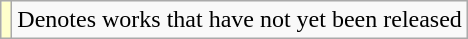<table class="wikitable">
<tr>
<td style="background:#FFFFCC;"></td>
<td>Denotes works that have not yet been released</td>
</tr>
</table>
